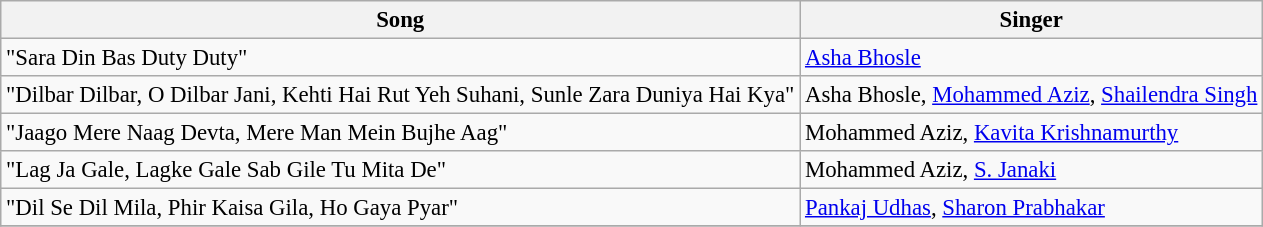<table class="wikitable" style="font-size:95%;">
<tr>
<th>Song</th>
<th>Singer</th>
</tr>
<tr>
<td>"Sara Din Bas Duty Duty"</td>
<td><a href='#'>Asha Bhosle</a></td>
</tr>
<tr>
<td>"Dilbar Dilbar, O Dilbar Jani, Kehti Hai Rut Yeh Suhani, Sunle Zara Duniya Hai Kya"</td>
<td>Asha Bhosle, <a href='#'>Mohammed Aziz</a>, <a href='#'>Shailendra Singh</a></td>
</tr>
<tr>
<td>"Jaago Mere Naag Devta, Mere Man Mein Bujhe Aag"</td>
<td>Mohammed Aziz, <a href='#'>Kavita Krishnamurthy</a></td>
</tr>
<tr>
<td>"Lag Ja Gale, Lagke Gale Sab Gile Tu Mita De"</td>
<td>Mohammed Aziz, <a href='#'>S. Janaki</a></td>
</tr>
<tr>
<td>"Dil Se Dil Mila, Phir Kaisa Gila, Ho Gaya Pyar"</td>
<td><a href='#'>Pankaj Udhas</a>, <a href='#'>Sharon Prabhakar</a></td>
</tr>
<tr>
</tr>
</table>
